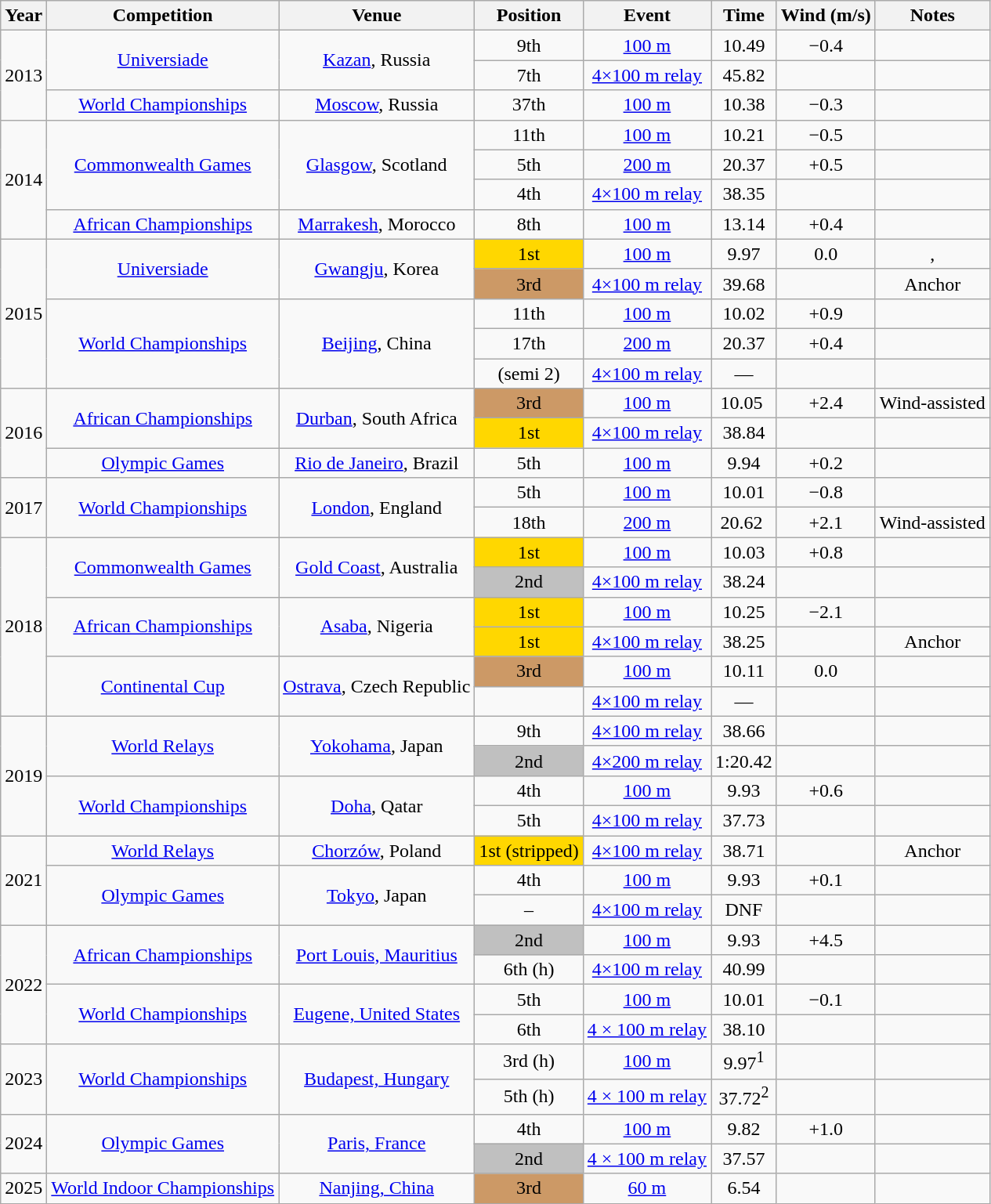<table class="wikitable sortable" style=text-align:center>
<tr>
<th>Year</th>
<th>Competition</th>
<th>Venue</th>
<th>Position</th>
<th>Event</th>
<th>Time</th>
<th>Wind (m/s)</th>
<th>Notes</th>
</tr>
<tr>
<td rowspan=3>2013</td>
<td rowspan=2><a href='#'>Universiade</a></td>
<td rowspan=2><a href='#'>Kazan</a>, Russia</td>
<td>9th</td>
<td><a href='#'>100 m</a></td>
<td>10.49</td>
<td>−0.4</td>
<td></td>
</tr>
<tr>
<td>7th</td>
<td data-sort-value="400 relay"><a href='#'>4×100 m relay</a></td>
<td>45.82</td>
<td></td>
<td></td>
</tr>
<tr>
<td><a href='#'>World Championships</a></td>
<td><a href='#'>Moscow</a>, Russia</td>
<td>37th</td>
<td><a href='#'>100 m</a></td>
<td>10.38</td>
<td>−0.3</td>
<td></td>
</tr>
<tr>
<td rowspan=4>2014</td>
<td rowspan=3><a href='#'>Commonwealth Games</a></td>
<td rowspan=3><a href='#'>Glasgow</a>, Scotland</td>
<td>11th</td>
<td><a href='#'>100 m</a></td>
<td>10.21</td>
<td>−0.5</td>
<td></td>
</tr>
<tr>
<td>5th</td>
<td><a href='#'>200 m</a></td>
<td>20.37</td>
<td>+0.5</td>
<td></td>
</tr>
<tr>
<td>4th</td>
<td data-sort-value="400 relay"><a href='#'>4×100 m relay</a></td>
<td>38.35</td>
<td></td>
<td></td>
</tr>
<tr>
<td><a href='#'>African Championships</a></td>
<td><a href='#'>Marrakesh</a>, Morocco</td>
<td>8th</td>
<td><a href='#'>100 m</a></td>
<td>13.14</td>
<td>+0.4</td>
<td></td>
</tr>
<tr>
<td rowspan=5>2015</td>
<td rowspan=2><a href='#'>Universiade</a></td>
<td rowspan=2><a href='#'>Gwangju</a>, Korea</td>
<td bgcolor=gold>1st</td>
<td><a href='#'>100 m</a></td>
<td>9.97</td>
<td>0.0</td>
<td>, </td>
</tr>
<tr>
<td bgcolor=cc9966>3rd</td>
<td data-sort-value="400 relay"><a href='#'>4×100 m relay</a></td>
<td>39.68</td>
<td></td>
<td>Anchor</td>
</tr>
<tr>
<td rowspan=3><a href='#'>World Championships</a></td>
<td rowspan=3><a href='#'>Beijing</a>, China</td>
<td>11th</td>
<td><a href='#'>100 m</a></td>
<td>10.02</td>
<td>+0.9</td>
<td></td>
</tr>
<tr>
<td>17th</td>
<td><a href='#'>200 m</a></td>
<td>20.37</td>
<td>+0.4</td>
<td></td>
</tr>
<tr>
<td> (semi 2)</td>
<td data-sort-value="400 relay"><a href='#'>4×100 m relay</a></td>
<td data-sort-value=999>—</td>
<td></td>
<td></td>
</tr>
<tr>
<td rowspan=3>2016</td>
<td rowspan=2><a href='#'>African Championships</a></td>
<td rowspan=2><a href='#'>Durban</a>, South Africa</td>
<td bgcolor=cc9966>3rd</td>
<td><a href='#'>100 m</a></td>
<td>10.05 </td>
<td>+2.4</td>
<td>Wind-assisted</td>
</tr>
<tr>
<td bgcolor=gold>1st</td>
<td data-sort-value="400 relay"><a href='#'>4×100 m relay</a></td>
<td>38.84</td>
<td></td>
<td></td>
</tr>
<tr>
<td><a href='#'>Olympic Games</a></td>
<td><a href='#'>Rio de Janeiro</a>, Brazil</td>
<td>5th</td>
<td><a href='#'>100 m</a></td>
<td>9.94</td>
<td>+0.2</td>
<td></td>
</tr>
<tr>
<td rowspan=2>2017</td>
<td rowspan=2><a href='#'>World Championships</a></td>
<td rowspan=2><a href='#'>London</a>, England</td>
<td>5th</td>
<td><a href='#'>100 m</a></td>
<td>10.01</td>
<td>−0.8</td>
<td></td>
</tr>
<tr>
<td>18th</td>
<td><a href='#'>200 m</a></td>
<td>20.62 </td>
<td>+2.1</td>
<td>Wind-assisted</td>
</tr>
<tr>
<td rowspan=6>2018</td>
<td rowspan=2><a href='#'>Commonwealth Games</a></td>
<td rowspan=2><a href='#'>Gold Coast</a>, Australia</td>
<td bgcolor=gold>1st</td>
<td><a href='#'>100 m</a></td>
<td>10.03</td>
<td>+0.8</td>
<td></td>
</tr>
<tr>
<td bgcolor=silver>2nd</td>
<td data-sort-value="400 relay"><a href='#'>4×100 m relay</a></td>
<td>38.24</td>
<td></td>
<td></td>
</tr>
<tr>
<td rowspan=2><a href='#'>African Championships</a></td>
<td rowspan=2><a href='#'>Asaba</a>, Nigeria</td>
<td bgcolor=gold>1st</td>
<td><a href='#'>100 m</a></td>
<td>10.25</td>
<td>−2.1</td>
<td></td>
</tr>
<tr>
<td bgcolor=gold>1st</td>
<td data-sort-value="400 relay"><a href='#'>4×100 m relay</a></td>
<td>38.25</td>
<td></td>
<td>Anchor</td>
</tr>
<tr>
<td rowspan=2><a href='#'>Continental Cup</a></td>
<td rowspan=2><a href='#'>Ostrava</a>, Czech Republic</td>
<td bgcolor=cc9966>3rd</td>
<td><a href='#'>100 m</a></td>
<td>10.11</td>
<td>0.0</td>
<td></td>
</tr>
<tr>
<td></td>
<td data-sort-value="400 relay"><a href='#'>4×100 m relay</a></td>
<td data-sort-value=999>—</td>
<td></td>
<td></td>
</tr>
<tr>
<td rowspan=4>2019</td>
<td rowspan=2><a href='#'>World Relays</a></td>
<td rowspan=2><a href='#'>Yokohama</a>, Japan</td>
<td>9th</td>
<td data-sort-value="400 relay"><a href='#'>4×100 m relay</a></td>
<td>38.66</td>
<td></td>
<td></td>
</tr>
<tr>
<td bgcolor=silver>2nd</td>
<td data-sort-value="800 relay"><a href='#'>4×200 m relay</a></td>
<td data-sort-value=80.42>1:20.42</td>
<td></td>
<td></td>
</tr>
<tr>
<td rowspan=2><a href='#'>World Championships</a></td>
<td rowspan=2><a href='#'>Doha</a>, Qatar</td>
<td>4th</td>
<td><a href='#'>100 m</a></td>
<td>9.93</td>
<td>+0.6</td>
<td></td>
</tr>
<tr>
<td>5th</td>
<td data-sort-value="400 relay"><a href='#'>4×100 m relay</a></td>
<td>37.73</td>
<td></td>
<td></td>
</tr>
<tr>
<td rowspan="3">2021</td>
<td><a href='#'>World Relays</a></td>
<td><a href='#'>Chorzów</a>, Poland</td>
<td bgcolor=gold>1st (stripped)</td>
<td data-sort-value="400 relay"><a href='#'>4×100 m relay</a></td>
<td>38.71</td>
<td></td>
<td>Anchor</td>
</tr>
<tr>
<td rowspan="2"><a href='#'>Olympic Games</a></td>
<td rowspan="2"><a href='#'>Tokyo</a>, Japan</td>
<td>4th</td>
<td><a href='#'>100 m</a></td>
<td>9.93</td>
<td>+0.1</td>
<td></td>
</tr>
<tr>
<td>–</td>
<td data-sort-value="400 relay"><a href='#'>4×100 m relay</a></td>
<td>DNF</td>
<td></td>
<td></td>
</tr>
<tr>
<td rowspan=4>2022</td>
<td rowspan=2><a href='#'>African Championships</a></td>
<td rowspan=2><a href='#'>Port Louis, Mauritius</a></td>
<td bgcolor=silver>2nd</td>
<td><a href='#'>100 m</a></td>
<td>9.93</td>
<td>+4.5</td>
<td></td>
</tr>
<tr>
<td>6th (h)</td>
<td data-sort-value="400 relay"><a href='#'>4×100 m relay</a></td>
<td>40.99</td>
<td></td>
<td></td>
</tr>
<tr>
<td rowspan=2><a href='#'>World Championships</a></td>
<td rowspan=2><a href='#'>Eugene, United States</a></td>
<td>5th</td>
<td><a href='#'>100 m</a></td>
<td>10.01</td>
<td>−0.1</td>
<td></td>
</tr>
<tr>
<td>6th</td>
<td><a href='#'>4 × 100 m relay</a></td>
<td>38.10</td>
<td></td>
<td></td>
</tr>
<tr>
<td rowspan=2>2023</td>
<td rowspan=2><a href='#'>World Championships</a></td>
<td rowspan=2><a href='#'>Budapest, Hungary</a></td>
<td>3rd (h)</td>
<td><a href='#'>100 m</a></td>
<td>9.97<sup>1</sup></td>
<td></td>
<td></td>
</tr>
<tr>
<td>5th (h)</td>
<td><a href='#'>4 × 100 m relay</a></td>
<td>37.72<sup>2</sup></td>
<td></td>
<td></td>
</tr>
<tr>
<td rowspan=2>2024</td>
<td rowspan=2><a href='#'>Olympic Games</a></td>
<td rowspan=2><a href='#'>Paris, France</a></td>
<td>4th</td>
<td><a href='#'>100 m</a></td>
<td>9.82</td>
<td>+1.0</td>
<td></td>
</tr>
<tr>
<td bgcolor=silver>2nd</td>
<td><a href='#'>4 × 100 m relay</a></td>
<td>37.57</td>
<td></td>
<td></td>
</tr>
<tr>
<td>2025</td>
<td><a href='#'>World Indoor Championships</a></td>
<td><a href='#'>Nanjing, China</a></td>
<td bgcolor=cc9966>3rd</td>
<td><a href='#'>60 m</a></td>
<td>6.54</td>
<td></td>
<td></td>
</tr>
</table>
